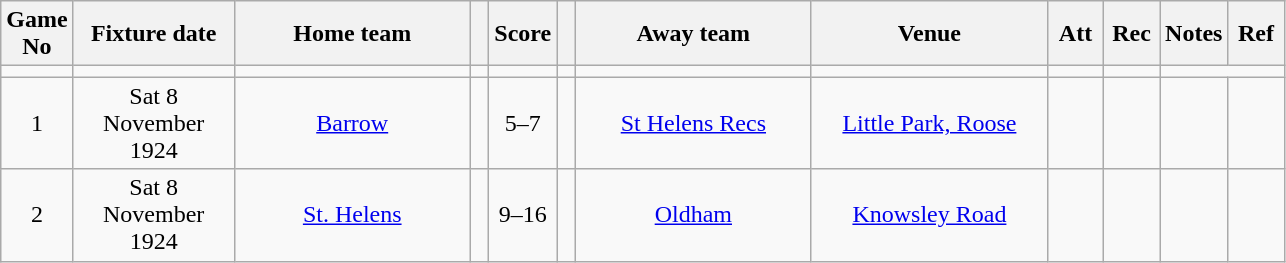<table class="wikitable" style="text-align:center;">
<tr>
<th width=20 abbr="No">Game No</th>
<th width=100 abbr="Date">Fixture date</th>
<th width=150 abbr="Home team">Home team</th>
<th width=5 abbr="space"></th>
<th width=20 abbr="Score">Score</th>
<th width=5 abbr="space"></th>
<th width=150 abbr="Away team">Away team</th>
<th width=150 abbr="Venue">Venue</th>
<th width=30 abbr="Att">Att</th>
<th width=30 abbr="Rec">Rec</th>
<th width=20 abbr="Notes">Notes</th>
<th width=30 abbr="Ref">Ref</th>
</tr>
<tr>
<td></td>
<td></td>
<td></td>
<td></td>
<td></td>
<td></td>
<td></td>
<td></td>
<td></td>
<td></td>
</tr>
<tr>
<td>1</td>
<td>Sat 8 November 1924</td>
<td><a href='#'>Barrow</a></td>
<td></td>
<td>5–7</td>
<td></td>
<td><a href='#'>St Helens Recs</a></td>
<td><a href='#'>Little Park, Roose</a></td>
<td></td>
<td></td>
<td></td>
<td></td>
</tr>
<tr>
<td>2</td>
<td>Sat 8 November 1924</td>
<td><a href='#'>St. Helens</a></td>
<td></td>
<td>9–16</td>
<td></td>
<td><a href='#'>Oldham</a></td>
<td><a href='#'>Knowsley Road</a></td>
<td></td>
<td></td>
<td></td>
<td></td>
</tr>
</table>
